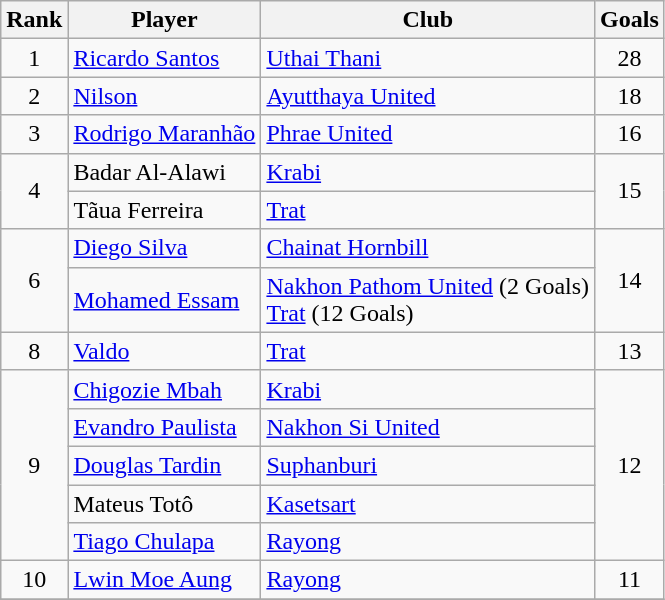<table class="wikitable" style="text-align:center">
<tr>
<th>Rank</th>
<th>Player</th>
<th>Club</th>
<th>Goals</th>
</tr>
<tr>
<td>1</td>
<td align="left"> <a href='#'>Ricardo Santos</a></td>
<td align="left"><a href='#'>Uthai Thani</a></td>
<td>28</td>
</tr>
<tr>
<td>2</td>
<td align="left"> <a href='#'>Nilson</a></td>
<td align="left"><a href='#'>Ayutthaya United</a></td>
<td>18</td>
</tr>
<tr>
<td>3</td>
<td align="left"> <a href='#'>Rodrigo Maranhão</a></td>
<td align="left"><a href='#'>Phrae United</a></td>
<td>16</td>
</tr>
<tr>
<td rowspan="2">4</td>
<td align="left"> Badar Al-Alawi</td>
<td align="left"><a href='#'>Krabi</a></td>
<td rowspan="2">15</td>
</tr>
<tr>
<td align="left"> Tãua Ferreira</td>
<td align="left"><a href='#'>Trat</a></td>
</tr>
<tr>
<td rowspan="2">6</td>
<td align="left"> <a href='#'>Diego Silva</a></td>
<td align="left"><a href='#'>Chainat Hornbill</a></td>
<td rowspan="2">14</td>
</tr>
<tr>
<td align="left"> <a href='#'>Mohamed Essam</a></td>
<td align="left"><a href='#'>Nakhon Pathom United</a> (2 Goals)<br><a href='#'>Trat</a> (12 Goals)</td>
</tr>
<tr>
<td>8</td>
<td align="left"> <a href='#'>Valdo</a></td>
<td align="left"><a href='#'>Trat</a></td>
<td>13</td>
</tr>
<tr>
<td rowspan="5">9</td>
<td align="left"> <a href='#'>Chigozie Mbah</a></td>
<td align="left"><a href='#'>Krabi</a></td>
<td rowspan="5">12</td>
</tr>
<tr>
<td align="left"> <a href='#'>Evandro Paulista</a></td>
<td align="left"><a href='#'>Nakhon Si United</a></td>
</tr>
<tr>
<td align="left"> <a href='#'>Douglas Tardin</a></td>
<td align="left"><a href='#'>Suphanburi</a></td>
</tr>
<tr>
<td align="left"> Mateus Totô</td>
<td align="left"><a href='#'>Kasetsart</a></td>
</tr>
<tr>
<td align="left"> <a href='#'>Tiago Chulapa</a></td>
<td align="left"><a href='#'>Rayong</a></td>
</tr>
<tr>
<td>10</td>
<td align="left"> <a href='#'>Lwin Moe Aung</a></td>
<td align="left"><a href='#'>Rayong</a></td>
<td>11</td>
</tr>
<tr>
</tr>
</table>
